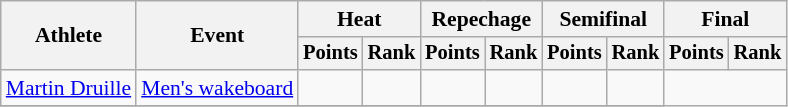<table class=wikitable style=font-size:90%;text-align:center>
<tr>
<th rowspan=2>Athlete</th>
<th rowspan=2>Event</th>
<th colspan=2>Heat</th>
<th colspan=2>Repechage</th>
<th colspan=2>Semifinal</th>
<th colspan=2>Final</th>
</tr>
<tr style=font-size:95%>
<th>Points</th>
<th>Rank</th>
<th>Points</th>
<th>Rank</th>
<th>Points</th>
<th>Rank</th>
<th>Points</th>
<th>Rank</th>
</tr>
<tr>
<td align=left><a href='#'>Martin Druille</a></td>
<td align=left><a href='#'>Men's wakeboard</a></td>
<td></td>
<td></td>
<td></td>
<td></td>
<td></td>
<td></td>
</tr>
<tr>
</tr>
</table>
